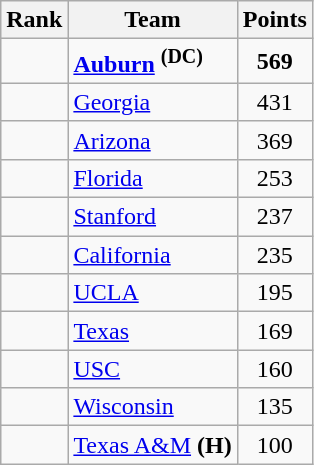<table class="wikitable sortable" style="text-align:center">
<tr>
<th>Rank</th>
<th>Team</th>
<th>Points</th>
</tr>
<tr>
<td></td>
<td align=left><strong><a href='#'>Auburn</a></strong>  <strong><sup>(DC)</sup></strong></td>
<td><strong>569</strong></td>
</tr>
<tr>
<td></td>
<td align=left><a href='#'>Georgia</a></td>
<td>431</td>
</tr>
<tr>
<td></td>
<td align=left><a href='#'>Arizona</a></td>
<td>369</td>
</tr>
<tr>
<td></td>
<td align=left><a href='#'>Florida</a></td>
<td>253</td>
</tr>
<tr>
<td></td>
<td align=left><a href='#'>Stanford</a></td>
<td>237</td>
</tr>
<tr>
<td></td>
<td align=left><a href='#'>California</a></td>
<td>235</td>
</tr>
<tr>
<td></td>
<td align=left><a href='#'>UCLA</a></td>
<td>195</td>
</tr>
<tr>
<td></td>
<td align=left><a href='#'>Texas</a></td>
<td>169</td>
</tr>
<tr>
<td></td>
<td align=left><a href='#'>USC</a></td>
<td>160</td>
</tr>
<tr>
<td></td>
<td align=left><a href='#'>Wisconsin</a></td>
<td>135</td>
</tr>
<tr>
<td></td>
<td align=left><a href='#'>Texas A&M</a> <strong>(H)</strong></td>
<td>100</td>
</tr>
</table>
